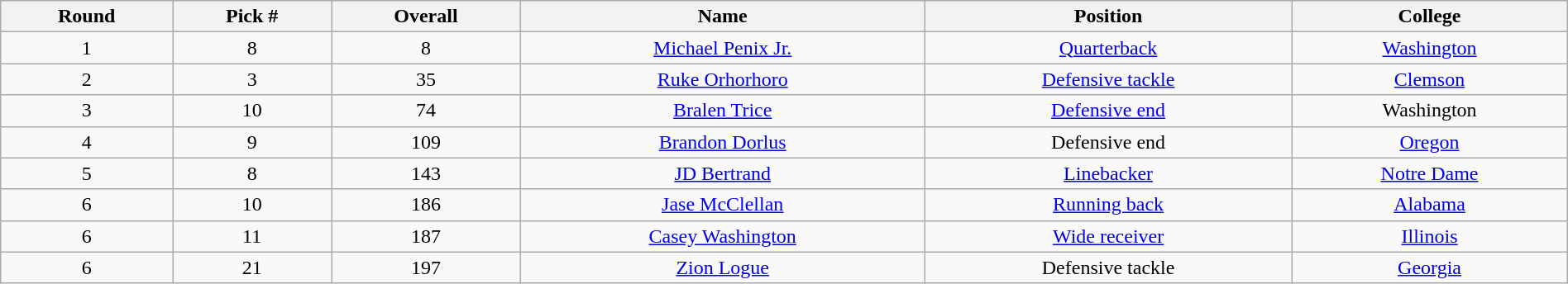<table class="wikitable sortable sortable" style="width: 100%; text-align:center">
<tr>
<th>Round</th>
<th>Pick #</th>
<th>Overall</th>
<th>Name</th>
<th>Position</th>
<th>College</th>
</tr>
<tr>
<td>1</td>
<td>8</td>
<td>8</td>
<td><a href='#'>Michael Penix Jr.</a></td>
<td><a href='#'>Quarterback</a></td>
<td><a href='#'>Washington</a></td>
</tr>
<tr>
<td>2</td>
<td>3</td>
<td>35</td>
<td><a href='#'>Ruke Orhorhoro</a></td>
<td><a href='#'>Defensive tackle</a></td>
<td><a href='#'>Clemson</a></td>
</tr>
<tr>
<td>3</td>
<td>10</td>
<td>74</td>
<td><a href='#'>Bralen Trice</a></td>
<td><a href='#'>Defensive end</a></td>
<td>Washington</td>
</tr>
<tr>
<td>4</td>
<td>9</td>
<td>109</td>
<td><a href='#'>Brandon Dorlus</a></td>
<td>Defensive end</td>
<td><a href='#'>Oregon</a></td>
</tr>
<tr>
<td>5</td>
<td>8</td>
<td>143</td>
<td><a href='#'>JD Bertrand</a></td>
<td><a href='#'>Linebacker</a></td>
<td><a href='#'>Notre Dame</a></td>
</tr>
<tr>
<td>6</td>
<td>10</td>
<td>186</td>
<td><a href='#'>Jase McClellan</a></td>
<td><a href='#'>Running back</a></td>
<td><a href='#'>Alabama</a></td>
</tr>
<tr>
<td>6</td>
<td>11</td>
<td>187</td>
<td><a href='#'>Casey Washington</a></td>
<td><a href='#'>Wide receiver</a></td>
<td><a href='#'>Illinois</a></td>
</tr>
<tr>
<td>6</td>
<td>21</td>
<td>197</td>
<td><a href='#'>Zion Logue</a></td>
<td>Defensive tackle</td>
<td><a href='#'>Georgia</a></td>
</tr>
</table>
